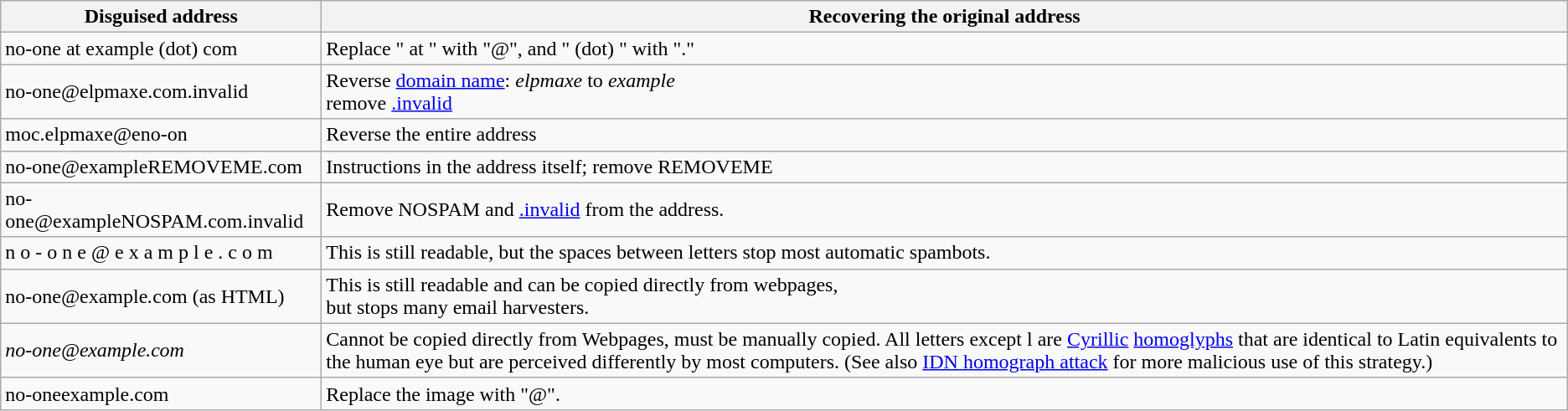<table class="wikitable">
<tr>
<th>Disguised address</th>
<th>Recovering the original address</th>
</tr>
<tr>
<td>no-one at example (dot) com</td>
<td>Replace " at " with "@", and " (dot) " with "."</td>
</tr>
<tr>
<td>no-one@elpmaxe.com.invalid</td>
<td>Reverse <a href='#'>domain name</a>: <em>elpmaxe</em> to <em>example</em><br>remove <a href='#'>.invalid</a></td>
</tr>
<tr>
<td>moc.elpmaxe@eno-on</td>
<td>Reverse the entire address</td>
</tr>
<tr>
<td>no-one@exampleREMOVEME.com</td>
<td>Instructions in the address itself; remove REMOVEME</td>
</tr>
<tr>
<td>no-one@exampleNOSPAM.com.invalid</td>
<td>Remove NOSPAM and <a href='#'>.invalid</a> from the address.</td>
</tr>
<tr>
<td>n o - o n e @ e x a m p l e . c o m</td>
<td>This is still readable, but the spaces between letters stop most automatic spambots.</td>
</tr>
<tr>
<td>no-one<i>@</i>example<i>.</i>com (as HTML)</td>
<td>This is still readable and can be copied directly from webpages,<br>but stops many email harvesters.</td>
</tr>
<tr>
<td><em>по-опе@ехатрlе.сот</em></td>
<td>Cannot be copied directly from Webpages, must be manually copied. All letters except l are <a href='#'>Cyrillic</a> <a href='#'>homoglyphs</a> that are identical to Latin equivalents to the human eye but are perceived differently by most computers. (See also <a href='#'>IDN homograph attack</a> for more malicious use of this strategy.)</td>
</tr>
<tr>
<td>no-oneexample.com</td>
<td>Replace the image with "@".</td>
</tr>
</table>
